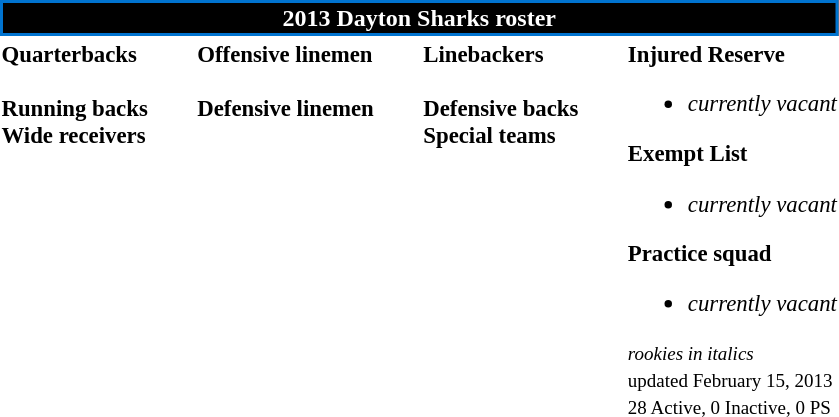<table class="toccolours" style="text-align: left">
<tr>
<th colspan=7 style="background:#000000; border: 2px solid #0073CF; color:white; text-align:center;"><strong>2013 Dayton Sharks roster</strong></th>
</tr>
<tr>
<td style="font-size: 95%;" valign="top"><strong>Quarterbacks</strong><br>
<br><strong>Running backs</strong>
<br><strong>Wide receivers</strong>




</td>
<td style="width: 25px;"></td>
<td style="font-size: 95%;" valign="top"><strong>Offensive linemen</strong><br>




<br><strong>Defensive linemen</strong>




</td>
<td style="width: 25px;"></td>
<td style="font-size: 95%;" valign="top"><strong>Linebackers</strong><br>
<br><strong>Defensive backs</strong>





<br><strong>Special teams</strong>
</td>
<td style="width: 25px;"></td>
<td style="font-size: 95%;" valign="top"><strong>Injured Reserve</strong><br><ul><li><em>currently vacant</em></li></ul><strong>Exempt List</strong><ul><li><em>currently vacant</em></li></ul><strong>Practice squad</strong><ul><li><em>currently vacant</em></li></ul><small><em>rookies in italics</em><br> updated February 15, 2013</small><br>
<small>28 Active, 0 Inactive, 0 PS</small></td>
</tr>
<tr>
</tr>
</table>
